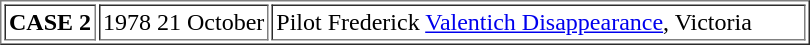<table border="1" cellpadding="2">
<tr>
<td><strong>CASE 2</strong></td>
<td>1978 21 October</td>
<td width=350px>Pilot Frederick <a href='#'>Valentich Disappearance</a>, Victoria</td>
</tr>
</table>
